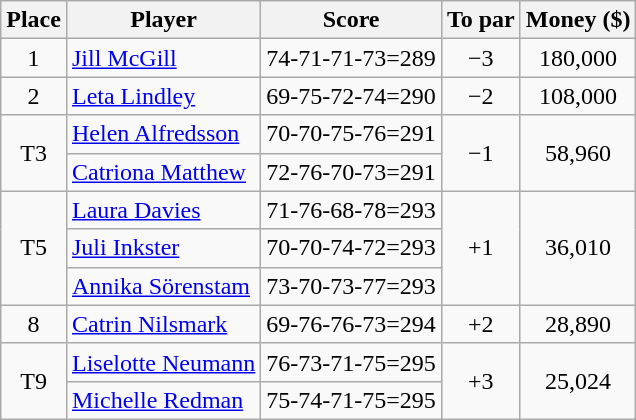<table class="wikitable">
<tr>
<th>Place</th>
<th>Player</th>
<th>Score</th>
<th>To par</th>
<th>Money ($)</th>
</tr>
<tr>
<td align=center>1</td>
<td> <a href='#'>Jill McGill</a></td>
<td>74-71-71-73=289</td>
<td align=center>−3</td>
<td align=center>180,000</td>
</tr>
<tr>
<td align=center>2</td>
<td> <a href='#'>Leta Lindley</a></td>
<td>69-75-72-74=290</td>
<td align=center>−2</td>
<td align=center>108,000</td>
</tr>
<tr>
<td rowspan=2 align=center>T3</td>
<td> <a href='#'>Helen Alfredsson</a></td>
<td>70-70-75-76=291</td>
<td rowspan=2 align=center>−1</td>
<td rowspan=2 align=center>58,960</td>
</tr>
<tr>
<td> <a href='#'>Catriona Matthew</a></td>
<td>72-76-70-73=291</td>
</tr>
<tr>
<td rowspan=3 align=center>T5</td>
<td> <a href='#'>Laura Davies</a></td>
<td>71-76-68-78=293</td>
<td rowspan=3 align=center>+1</td>
<td rowspan=3 align=center>36,010</td>
</tr>
<tr>
<td> <a href='#'>Juli Inkster</a></td>
<td>70-70-74-72=293</td>
</tr>
<tr>
<td> <a href='#'>Annika Sörenstam</a></td>
<td>73-70-73-77=293</td>
</tr>
<tr>
<td align=center>8</td>
<td> <a href='#'>Catrin Nilsmark</a></td>
<td>69-76-76-73=294</td>
<td align=center>+2</td>
<td align=center>28,890</td>
</tr>
<tr>
<td rowspan=2 align=center>T9</td>
<td> <a href='#'>Liselotte Neumann</a></td>
<td>76-73-71-75=295</td>
<td rowspan=2 align=center>+3</td>
<td rowspan=2 align=center>25,024</td>
</tr>
<tr>
<td> <a href='#'>Michelle Redman</a></td>
<td>75-74-71-75=295</td>
</tr>
</table>
